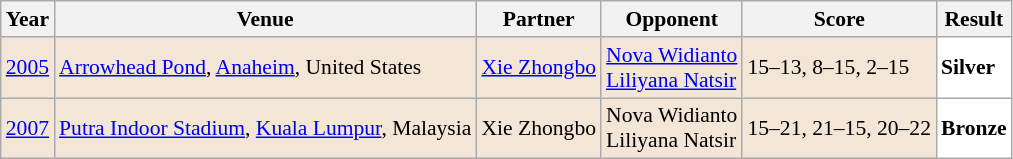<table class="sortable wikitable" style="font-size: 90%;">
<tr>
<th>Year</th>
<th>Venue</th>
<th>Partner</th>
<th>Opponent</th>
<th>Score</th>
<th>Result</th>
</tr>
<tr style="background:#F3E6D7">
<td align="center"><a href='#'>2005</a></td>
<td align="left"><a href='#'>Arrowhead Pond</a>, <a href='#'>Anaheim</a>, United States</td>
<td align="left"> <a href='#'>Xie Zhongbo</a></td>
<td align="left"> <a href='#'>Nova Widianto</a><br> <a href='#'>Liliyana Natsir</a></td>
<td align="left">15–13, 8–15, 2–15</td>
<td style="text-align:left; background:white"> <strong>Silver</strong></td>
</tr>
<tr style="background:#F3E6D7">
<td align="center"><a href='#'>2007</a></td>
<td align="left"><a href='#'>Putra Indoor Stadium</a>, <a href='#'>Kuala Lumpur</a>, Malaysia</td>
<td align="left"> Xie Zhongbo</td>
<td align="left"> Nova Widianto<br> Liliyana Natsir</td>
<td align="left">15–21, 21–15, 20–22</td>
<td style="text-align:left; background:white"> <strong>Bronze</strong></td>
</tr>
</table>
